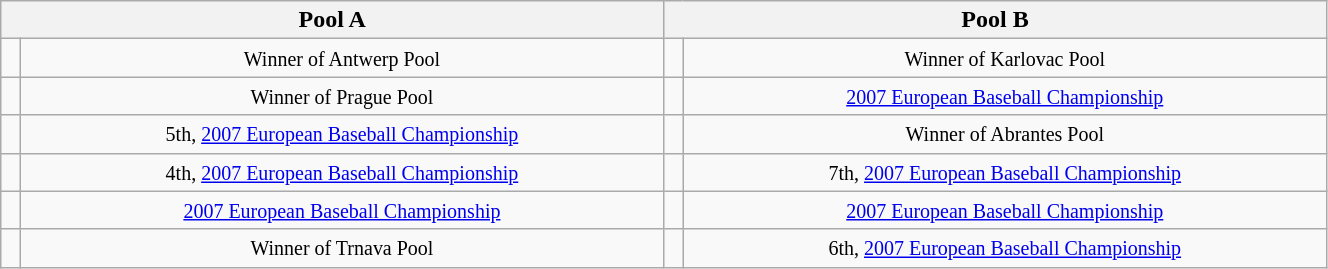<table class="wikitable" width=70%>
<tr>
<th colspan=2>Pool A</th>
<th colspan=2>Pool B</th>
</tr>
<tr align=center>
<td></td>
<td><small>Winner of Antwerp Pool</small></td>
<td></td>
<td><small>Winner of Karlovac Pool</small></td>
</tr>
<tr align=center>
<td></td>
<td><small>Winner of Prague Pool</small></td>
<td></td>
<td><small> <a href='#'>2007 European Baseball Championship</a></small></td>
</tr>
<tr align=center>
<td></td>
<td><small>5th, <a href='#'>2007 European Baseball Championship</a></small></td>
<td></td>
<td><small>Winner of Abrantes Pool</small></td>
</tr>
<tr align=center>
<td></td>
<td><small>4th, <a href='#'>2007 European Baseball Championship</a></small></td>
<td></td>
<td><small>7th, <a href='#'>2007 European Baseball Championship</a></small></td>
</tr>
<tr align=center>
<td></td>
<td><small> <a href='#'>2007 European Baseball Championship</a></small></td>
<td></td>
<td><small> <a href='#'>2007 European Baseball Championship</a></small></td>
</tr>
<tr align=center>
<td></td>
<td><small>Winner of Trnava Pool</small></td>
<td></td>
<td><small>6th, <a href='#'>2007 European Baseball Championship</a></small></td>
</tr>
</table>
